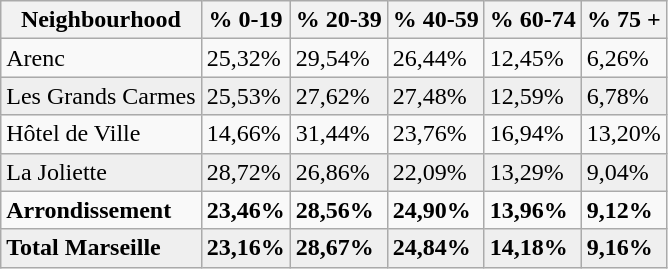<table class=wikitable>
<tr>
<th>Neighbourhood</th>
<th>% 0-19</th>
<th>% 20-39</th>
<th>% 40-59</th>
<th>% 60-74</th>
<th>% 75 +</th>
</tr>
<tr>
<td>Arenc</td>
<td>25,32%</td>
<td>29,54%</td>
<td>26,44%</td>
<td>12,45%</td>
<td>6,26%</td>
</tr>
<tr style="background:#EFEFEF">
<td>Les Grands Carmes</td>
<td>25,53%</td>
<td>27,62%</td>
<td>27,48%</td>
<td>12,59%</td>
<td>6,78%</td>
</tr>
<tr>
<td>Hôtel de Ville</td>
<td>14,66%</td>
<td>31,44%</td>
<td>23,76%</td>
<td>16,94%</td>
<td>13,20%</td>
</tr>
<tr style="background:#EFEFEF">
<td>La Joliette</td>
<td>28,72%</td>
<td>26,86%</td>
<td>22,09%</td>
<td>13,29%</td>
<td>9,04%</td>
</tr>
<tr>
<td><strong>Arrondissement</strong></td>
<td><strong>23,46%</strong></td>
<td><strong>28,56%</strong></td>
<td><strong>24,90%</strong></td>
<td><strong>13,96%</strong></td>
<td><strong>9,12%</strong></td>
</tr>
<tr style="background:#EFEFEF">
<td><strong>Total Marseille</strong></td>
<td><strong>23,16%</strong></td>
<td><strong>28,67%</strong></td>
<td><strong>24,84%</strong></td>
<td><strong>14,18%</strong></td>
<td><strong>9,16%</strong></td>
</tr>
</table>
